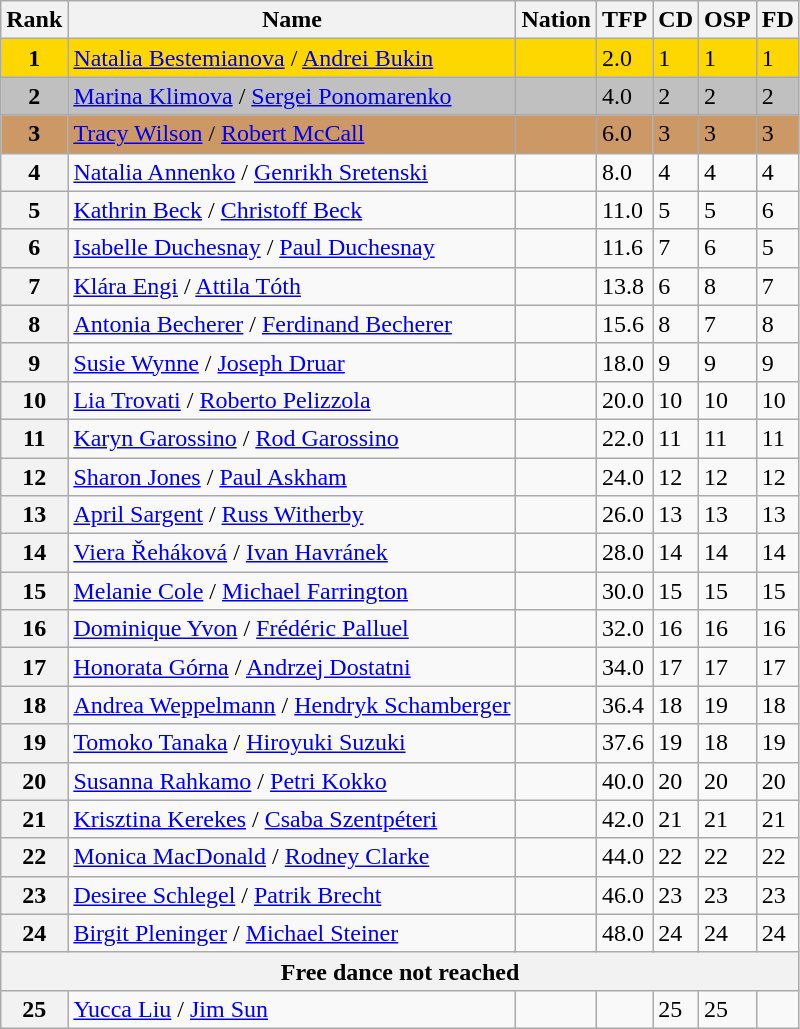<table class="wikitable">
<tr>
<th>Rank</th>
<th>Name</th>
<th>Nation</th>
<th>TFP</th>
<th>CD</th>
<th>OSP</th>
<th>FD</th>
</tr>
<tr bgcolor=gold>
<td align=center><strong>1</strong></td>
<td><a href='#'>Natalia Bestemianova</a> / <a href='#'>Andrei Bukin</a></td>
<td></td>
<td>2.0</td>
<td>1</td>
<td>1</td>
<td>1</td>
</tr>
<tr bgcolor=silver>
<td align=center><strong>2</strong></td>
<td><a href='#'>Marina Klimova</a> / <a href='#'>Sergei Ponomarenko</a></td>
<td></td>
<td>4.0</td>
<td>2</td>
<td>2</td>
<td>2</td>
</tr>
<tr bgcolor=cc9966>
<td align=center><strong>3</strong></td>
<td><a href='#'>Tracy Wilson</a> / <a href='#'>Robert McCall</a></td>
<td></td>
<td>6.0</td>
<td>3</td>
<td>3</td>
<td>3</td>
</tr>
<tr>
<th>4</th>
<td><a href='#'>Natalia Annenko</a> / <a href='#'>Genrikh Sretenski</a></td>
<td></td>
<td>8.0</td>
<td>4</td>
<td>4</td>
<td>4</td>
</tr>
<tr>
<th>5</th>
<td><a href='#'>Kathrin Beck</a> / <a href='#'>Christoff Beck</a></td>
<td></td>
<td>11.0</td>
<td>5</td>
<td>5</td>
<td>6</td>
</tr>
<tr>
<th>6</th>
<td><a href='#'>Isabelle Duchesnay</a> / <a href='#'>Paul Duchesnay</a></td>
<td></td>
<td>11.6</td>
<td>7</td>
<td>6</td>
<td>5</td>
</tr>
<tr>
<th>7</th>
<td><a href='#'>Klára Engi</a> / <a href='#'>Attila Tóth</a></td>
<td></td>
<td>13.8</td>
<td>6</td>
<td>8</td>
<td>7</td>
</tr>
<tr>
<th>8</th>
<td><a href='#'>Antonia Becherer</a> / <a href='#'>Ferdinand Becherer</a></td>
<td></td>
<td>15.6</td>
<td>8</td>
<td>7</td>
<td>8</td>
</tr>
<tr>
<th>9</th>
<td><a href='#'>Susie Wynne</a> / <a href='#'>Joseph Druar</a></td>
<td></td>
<td>18.0</td>
<td>9</td>
<td>9</td>
<td>9</td>
</tr>
<tr>
<th>10</th>
<td><a href='#'>Lia Trovati</a> / <a href='#'>Roberto Pelizzola</a></td>
<td></td>
<td>20.0</td>
<td>10</td>
<td>10</td>
<td>10</td>
</tr>
<tr>
<th>11</th>
<td><a href='#'>Karyn Garossino</a> / <a href='#'>Rod Garossino</a></td>
<td></td>
<td>22.0</td>
<td>11</td>
<td>11</td>
<td>11</td>
</tr>
<tr>
<th>12</th>
<td><a href='#'>Sharon Jones</a> / <a href='#'>Paul Askham</a></td>
<td></td>
<td>24.0</td>
<td>12</td>
<td>12</td>
<td>12</td>
</tr>
<tr>
<th>13</th>
<td><a href='#'>April Sargent</a> / <a href='#'>Russ Witherby</a></td>
<td></td>
<td>26.0</td>
<td>13</td>
<td>13</td>
<td>13</td>
</tr>
<tr>
<th>14</th>
<td><a href='#'>Viera Řeháková</a> / <a href='#'>Ivan Havránek</a></td>
<td></td>
<td>28.0</td>
<td>14</td>
<td>14</td>
<td>14</td>
</tr>
<tr>
<th>15</th>
<td><a href='#'>Melanie Cole</a> / <a href='#'>Michael Farrington</a></td>
<td></td>
<td>30.0</td>
<td>15</td>
<td>15</td>
<td>15</td>
</tr>
<tr>
<th>16</th>
<td><a href='#'>Dominique Yvon</a> / <a href='#'>Frédéric Palluel</a></td>
<td></td>
<td>32.0</td>
<td>16</td>
<td>16</td>
<td>16</td>
</tr>
<tr>
<th>17</th>
<td><a href='#'>Honorata Górna</a> / <a href='#'>Andrzej Dostatni</a></td>
<td></td>
<td>34.0</td>
<td>17</td>
<td>17</td>
<td>17</td>
</tr>
<tr>
<th>18</th>
<td><a href='#'>Andrea Weppelmann</a> / <a href='#'>Hendryk Schamberger</a></td>
<td></td>
<td>36.4</td>
<td>18</td>
<td>19</td>
<td>18</td>
</tr>
<tr>
<th>19</th>
<td><a href='#'>Tomoko Tanaka</a> / <a href='#'>Hiroyuki Suzuki</a></td>
<td></td>
<td>37.6</td>
<td>19</td>
<td>18</td>
<td>19</td>
</tr>
<tr>
<th>20</th>
<td><a href='#'>Susanna Rahkamo</a> / <a href='#'>Petri Kokko</a></td>
<td></td>
<td>40.0</td>
<td>20</td>
<td>20</td>
<td>20</td>
</tr>
<tr>
<th>21</th>
<td><a href='#'>Krisztina Kerekes</a> / <a href='#'>Csaba Szentpéteri</a></td>
<td></td>
<td>42.0</td>
<td>21</td>
<td>21</td>
<td>21</td>
</tr>
<tr>
<th>22</th>
<td><a href='#'>Monica MacDonald</a> / <a href='#'>Rodney Clarke</a></td>
<td></td>
<td>44.0</td>
<td>22</td>
<td>22</td>
<td>22</td>
</tr>
<tr>
<th>23</th>
<td><a href='#'>Desiree Schlegel</a> / <a href='#'>Patrik Brecht</a></td>
<td></td>
<td>46.0</td>
<td>23</td>
<td>23</td>
<td>23</td>
</tr>
<tr>
<th>24</th>
<td><a href='#'>Birgit Pleninger</a> / <a href='#'>Michael Steiner</a></td>
<td></td>
<td>48.0</td>
<td>24</td>
<td>24</td>
<td>24</td>
</tr>
<tr>
<th colspan=7>Free dance not reached</th>
</tr>
<tr>
<th>25</th>
<td><a href='#'>Yucca Liu</a> / <a href='#'>Jim Sun</a></td>
<td></td>
<td></td>
<td>25</td>
<td>25</td>
<td></td>
</tr>
</table>
